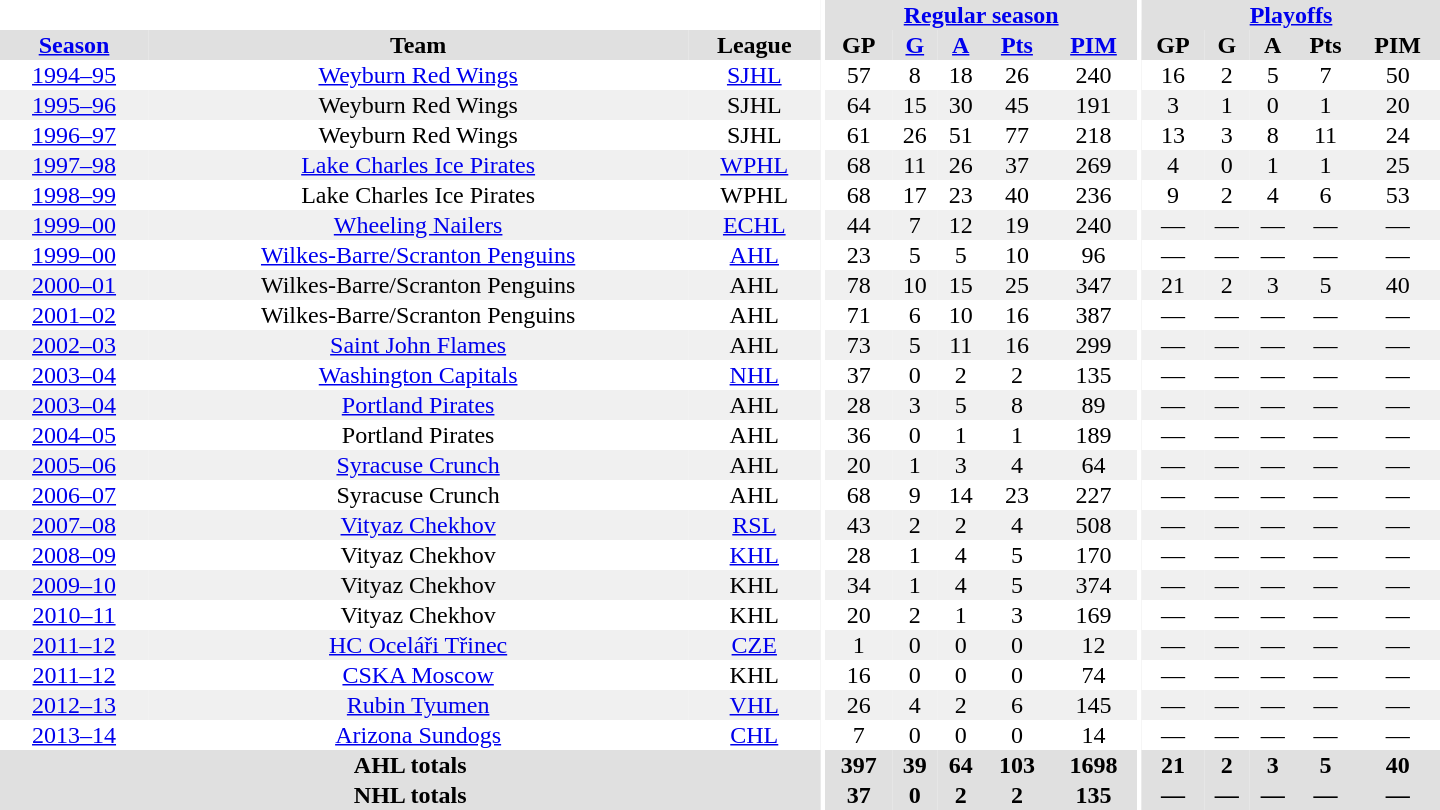<table border="0" cellpadding="1" cellspacing="0" style="text-align:center; width:60em">
<tr bgcolor="#e0e0e0">
<th colspan="3" bgcolor="#ffffff"></th>
<th rowspan="100" bgcolor="#ffffff"></th>
<th colspan="5"><a href='#'>Regular season</a></th>
<th rowspan="100" bgcolor="#ffffff"></th>
<th colspan="5"><a href='#'>Playoffs</a></th>
</tr>
<tr bgcolor="#e0e0e0">
<th><a href='#'>Season</a></th>
<th>Team</th>
<th>League</th>
<th>GP</th>
<th><a href='#'>G</a></th>
<th><a href='#'>A</a></th>
<th><a href='#'>Pts</a></th>
<th><a href='#'>PIM</a></th>
<th>GP</th>
<th>G</th>
<th>A</th>
<th>Pts</th>
<th>PIM</th>
</tr>
<tr>
<td><a href='#'>1994–95</a></td>
<td><a href='#'>Weyburn Red Wings</a></td>
<td><a href='#'>SJHL</a></td>
<td>57</td>
<td>8</td>
<td>18</td>
<td>26</td>
<td>240</td>
<td>16</td>
<td>2</td>
<td>5</td>
<td>7</td>
<td>50</td>
</tr>
<tr bgcolor="#f0f0f0">
<td><a href='#'>1995–96</a></td>
<td>Weyburn Red Wings</td>
<td>SJHL</td>
<td>64</td>
<td>15</td>
<td>30</td>
<td>45</td>
<td>191</td>
<td>3</td>
<td>1</td>
<td>0</td>
<td>1</td>
<td>20</td>
</tr>
<tr>
<td><a href='#'>1996–97</a></td>
<td>Weyburn Red Wings</td>
<td>SJHL</td>
<td>61</td>
<td>26</td>
<td>51</td>
<td>77</td>
<td>218</td>
<td>13</td>
<td>3</td>
<td>8</td>
<td>11</td>
<td>24</td>
</tr>
<tr bgcolor="#f0f0f0">
<td><a href='#'>1997–98</a></td>
<td><a href='#'>Lake Charles Ice Pirates</a></td>
<td><a href='#'>WPHL</a></td>
<td>68</td>
<td>11</td>
<td>26</td>
<td>37</td>
<td>269</td>
<td>4</td>
<td>0</td>
<td>1</td>
<td>1</td>
<td>25</td>
</tr>
<tr>
<td><a href='#'>1998–99</a></td>
<td>Lake Charles Ice Pirates</td>
<td>WPHL</td>
<td>68</td>
<td>17</td>
<td>23</td>
<td>40</td>
<td>236</td>
<td>9</td>
<td>2</td>
<td>4</td>
<td>6</td>
<td>53</td>
</tr>
<tr bgcolor="#f0f0f0">
<td><a href='#'>1999–00</a></td>
<td><a href='#'>Wheeling Nailers</a></td>
<td><a href='#'>ECHL</a></td>
<td>44</td>
<td>7</td>
<td>12</td>
<td>19</td>
<td>240</td>
<td>—</td>
<td>—</td>
<td>—</td>
<td>—</td>
<td>—</td>
</tr>
<tr>
<td><a href='#'>1999–00</a></td>
<td><a href='#'>Wilkes-Barre/Scranton Penguins</a></td>
<td><a href='#'>AHL</a></td>
<td>23</td>
<td>5</td>
<td>5</td>
<td>10</td>
<td>96</td>
<td>—</td>
<td>—</td>
<td>—</td>
<td>—</td>
<td>—</td>
</tr>
<tr bgcolor="#f0f0f0">
<td><a href='#'>2000–01</a></td>
<td>Wilkes-Barre/Scranton Penguins</td>
<td>AHL</td>
<td>78</td>
<td>10</td>
<td>15</td>
<td>25</td>
<td>347</td>
<td>21</td>
<td>2</td>
<td>3</td>
<td>5</td>
<td>40</td>
</tr>
<tr>
<td><a href='#'>2001–02</a></td>
<td>Wilkes-Barre/Scranton Penguins</td>
<td>AHL</td>
<td>71</td>
<td>6</td>
<td>10</td>
<td>16</td>
<td>387</td>
<td>—</td>
<td>—</td>
<td>—</td>
<td>—</td>
<td>—</td>
</tr>
<tr bgcolor="#f0f0f0">
<td><a href='#'>2002–03</a></td>
<td><a href='#'>Saint John Flames</a></td>
<td>AHL</td>
<td>73</td>
<td>5</td>
<td>11</td>
<td>16</td>
<td>299</td>
<td>—</td>
<td>—</td>
<td>—</td>
<td>—</td>
<td>—</td>
</tr>
<tr>
<td><a href='#'>2003–04</a></td>
<td><a href='#'>Washington Capitals</a></td>
<td><a href='#'>NHL</a></td>
<td>37</td>
<td>0</td>
<td>2</td>
<td>2</td>
<td>135</td>
<td>—</td>
<td>—</td>
<td>—</td>
<td>—</td>
<td>—</td>
</tr>
<tr bgcolor="#f0f0f0">
<td><a href='#'>2003–04</a></td>
<td><a href='#'>Portland Pirates</a></td>
<td>AHL</td>
<td>28</td>
<td>3</td>
<td>5</td>
<td>8</td>
<td>89</td>
<td>—</td>
<td>—</td>
<td>—</td>
<td>—</td>
<td>—</td>
</tr>
<tr>
<td><a href='#'>2004–05</a></td>
<td>Portland Pirates</td>
<td>AHL</td>
<td>36</td>
<td>0</td>
<td>1</td>
<td>1</td>
<td>189</td>
<td>—</td>
<td>—</td>
<td>—</td>
<td>—</td>
<td>—</td>
</tr>
<tr bgcolor="#f0f0f0">
<td><a href='#'>2005–06</a></td>
<td><a href='#'>Syracuse Crunch</a></td>
<td>AHL</td>
<td>20</td>
<td>1</td>
<td>3</td>
<td>4</td>
<td>64</td>
<td>—</td>
<td>—</td>
<td>—</td>
<td>—</td>
<td>—</td>
</tr>
<tr>
<td><a href='#'>2006–07</a></td>
<td>Syracuse Crunch</td>
<td>AHL</td>
<td>68</td>
<td>9</td>
<td>14</td>
<td>23</td>
<td>227</td>
<td>—</td>
<td>—</td>
<td>—</td>
<td>—</td>
<td>—</td>
</tr>
<tr bgcolor="#f0f0f0">
<td><a href='#'>2007–08</a></td>
<td><a href='#'>Vityaz Chekhov</a></td>
<td><a href='#'>RSL</a></td>
<td>43</td>
<td>2</td>
<td>2</td>
<td>4</td>
<td>508</td>
<td>—</td>
<td>—</td>
<td>—</td>
<td>—</td>
<td>—</td>
</tr>
<tr>
<td><a href='#'>2008–09</a></td>
<td>Vityaz Chekhov</td>
<td><a href='#'>KHL</a></td>
<td>28</td>
<td>1</td>
<td>4</td>
<td>5</td>
<td>170</td>
<td>—</td>
<td>—</td>
<td>—</td>
<td>—</td>
<td>—</td>
</tr>
<tr bgcolor="#f0f0f0">
<td><a href='#'>2009–10</a></td>
<td>Vityaz Chekhov</td>
<td>KHL</td>
<td>34</td>
<td>1</td>
<td>4</td>
<td>5</td>
<td>374</td>
<td>—</td>
<td>—</td>
<td>—</td>
<td>—</td>
<td>—</td>
</tr>
<tr>
<td><a href='#'>2010–11</a></td>
<td>Vityaz Chekhov</td>
<td>KHL</td>
<td>20</td>
<td>2</td>
<td>1</td>
<td>3</td>
<td>169</td>
<td>—</td>
<td>—</td>
<td>—</td>
<td>—</td>
<td>—</td>
</tr>
<tr bgcolor="#f0f0f0">
<td><a href='#'>2011–12</a></td>
<td><a href='#'>HC Oceláři Třinec</a></td>
<td><a href='#'>CZE</a></td>
<td>1</td>
<td>0</td>
<td>0</td>
<td>0</td>
<td>12</td>
<td>—</td>
<td>—</td>
<td>—</td>
<td>—</td>
<td>—</td>
</tr>
<tr>
<td><a href='#'>2011–12</a></td>
<td><a href='#'>CSKA Moscow</a></td>
<td>KHL</td>
<td>16</td>
<td>0</td>
<td>0</td>
<td>0</td>
<td>74</td>
<td>—</td>
<td>—</td>
<td>—</td>
<td>—</td>
<td>—</td>
</tr>
<tr bgcolor="#f0f0f0">
<td><a href='#'>2012–13</a></td>
<td><a href='#'>Rubin Tyumen</a></td>
<td><a href='#'>VHL</a></td>
<td>26</td>
<td>4</td>
<td>2</td>
<td>6</td>
<td>145</td>
<td>—</td>
<td>—</td>
<td>—</td>
<td>—</td>
<td>—</td>
</tr>
<tr>
<td><a href='#'>2013–14</a></td>
<td><a href='#'>Arizona Sundogs</a></td>
<td><a href='#'>CHL</a></td>
<td>7</td>
<td>0</td>
<td>0</td>
<td>0</td>
<td>14</td>
<td>—</td>
<td>—</td>
<td>—</td>
<td>—</td>
<td>—</td>
</tr>
<tr bgcolor="#e0e0e0">
<th colspan="3">AHL totals</th>
<th>397</th>
<th>39</th>
<th>64</th>
<th>103</th>
<th>1698</th>
<th>21</th>
<th>2</th>
<th>3</th>
<th>5</th>
<th>40</th>
</tr>
<tr bgcolor="#e0e0e0">
<th colspan="3">NHL totals</th>
<th>37</th>
<th>0</th>
<th>2</th>
<th>2</th>
<th>135</th>
<th>—</th>
<th>—</th>
<th>—</th>
<th>—</th>
<th>—</th>
</tr>
</table>
